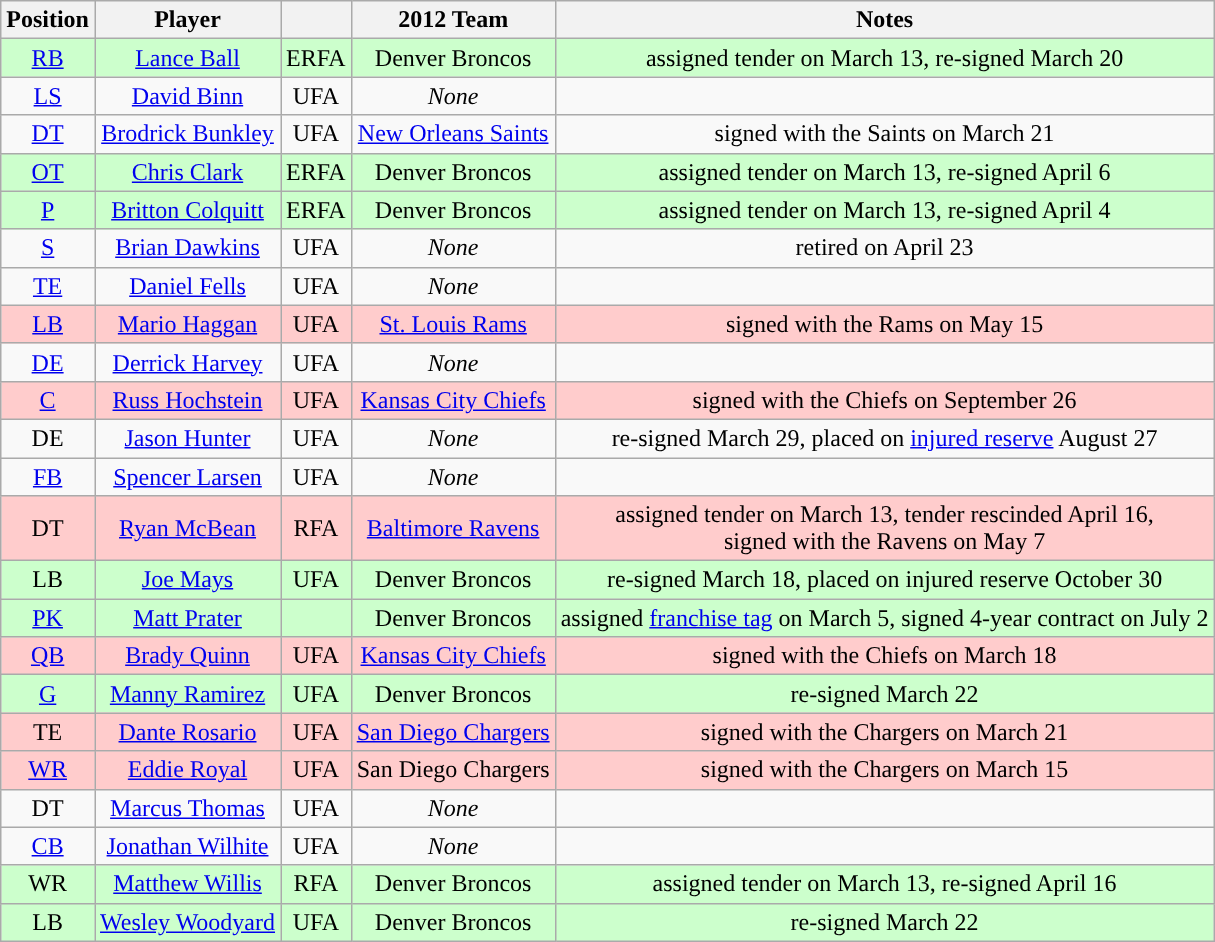<table class="wikitable" style="text-align:center">
<tr>
<th>Position</th>
<th>Player</th>
<th></th>
<th>2012 Team</th>
<th>Notes</th>
</tr>
<tr style="background:#cfc">
<td><a href='#'>RB</a></td>
<td><a href='#'>Lance Ball</a></td>
<td>ERFA</td>
<td>Denver Broncos</td>
<td>assigned tender on March 13, re-signed March 20</td>
</tr>
<tr>
<td><a href='#'>LS</a></td>
<td><a href='#'>David Binn</a></td>
<td>UFA</td>
<td><em>None</em></td>
<td></td>
</tr>
<tr>
<td><a href='#'>DT</a></td>
<td><a href='#'>Brodrick Bunkley</a></td>
<td>UFA</td>
<td><a href='#'>New Orleans Saints</a></td>
<td>signed with the Saints on March 21</td>
</tr>
<tr style="background:#cfc">
<td><a href='#'>OT</a></td>
<td><a href='#'>Chris Clark</a></td>
<td>ERFA</td>
<td>Denver Broncos</td>
<td>assigned tender on March 13, re-signed April 6</td>
</tr>
<tr style="background:#cfc">
<td><a href='#'>P</a></td>
<td><a href='#'>Britton Colquitt</a></td>
<td>ERFA</td>
<td>Denver Broncos</td>
<td>assigned tender on March 13, re-signed April 4</td>
</tr>
<tr>
<td><a href='#'>S</a></td>
<td><a href='#'>Brian Dawkins</a></td>
<td>UFA</td>
<td><em>None</em></td>
<td>retired on April 23</td>
</tr>
<tr>
<td><a href='#'>TE</a></td>
<td><a href='#'>Daniel Fells</a></td>
<td>UFA</td>
<td><em>None</em></td>
<td></td>
</tr>
<tr style="background:#fcc">
<td><a href='#'>LB</a></td>
<td><a href='#'>Mario Haggan</a></td>
<td>UFA</td>
<td><a href='#'>St. Louis Rams</a></td>
<td>signed with the Rams on May 15</td>
</tr>
<tr>
<td><a href='#'>DE</a></td>
<td><a href='#'>Derrick Harvey</a></td>
<td>UFA</td>
<td><em>None</em></td>
<td></td>
</tr>
<tr style="background:#fcc">
<td><a href='#'>C</a></td>
<td><a href='#'>Russ Hochstein</a></td>
<td>UFA</td>
<td><a href='#'>Kansas City Chiefs</a></td>
<td>signed with the Chiefs on September 26 </td>
</tr>
<tr>
<td>DE</td>
<td><a href='#'>Jason Hunter</a></td>
<td>UFA</td>
<td><em>None</em></td>
<td>re-signed March 29, placed on <a href='#'>injured reserve</a> August 27</td>
</tr>
<tr>
<td><a href='#'>FB</a></td>
<td><a href='#'>Spencer Larsen</a></td>
<td>UFA</td>
<td><em>None</em></td>
<td></td>
</tr>
<tr style="background:#fcc">
<td>DT</td>
<td><a href='#'>Ryan McBean</a></td>
<td>RFA</td>
<td><a href='#'>Baltimore Ravens</a></td>
<td>assigned tender on March 13, tender rescinded April 16,<br>signed with the Ravens on May 7</td>
</tr>
<tr style="background:#cfc">
<td>LB</td>
<td><a href='#'>Joe Mays</a></td>
<td>UFA</td>
<td>Denver Broncos</td>
<td>re-signed March 18, placed on injured reserve October 30</td>
</tr>
<tr style="background:#cfc">
<td><a href='#'>PK</a></td>
<td><a href='#'>Matt Prater</a></td>
<td></td>
<td>Denver Broncos</td>
<td>assigned <a href='#'>franchise tag</a> on March 5, signed 4-year contract on July 2</td>
</tr>
<tr style="background:#fcc">
<td><a href='#'>QB</a></td>
<td><a href='#'>Brady Quinn</a></td>
<td>UFA</td>
<td><a href='#'>Kansas City Chiefs</a></td>
<td>signed with the Chiefs on March 18</td>
</tr>
<tr style="background:#cfc">
<td><a href='#'>G</a></td>
<td><a href='#'>Manny Ramirez</a></td>
<td>UFA</td>
<td>Denver Broncos</td>
<td>re-signed March 22</td>
</tr>
<tr style="background:#fcc">
<td>TE</td>
<td><a href='#'>Dante Rosario</a></td>
<td>UFA</td>
<td><a href='#'>San Diego Chargers</a></td>
<td>signed with the Chargers on March 21</td>
</tr>
<tr style="background:#fcc">
<td><a href='#'>WR</a></td>
<td><a href='#'>Eddie Royal</a></td>
<td>UFA</td>
<td>San Diego Chargers</td>
<td>signed with the Chargers on March 15</td>
</tr>
<tr>
<td>DT</td>
<td><a href='#'>Marcus Thomas</a></td>
<td>UFA</td>
<td><em>None</em></td>
<td></td>
</tr>
<tr>
<td><a href='#'>CB</a></td>
<td><a href='#'>Jonathan Wilhite</a></td>
<td>UFA</td>
<td><em>None</em></td>
<td></td>
</tr>
<tr style="background:#cfc">
<td>WR</td>
<td><a href='#'>Matthew Willis</a></td>
<td>RFA</td>
<td>Denver Broncos</td>
<td>assigned tender on March 13, re-signed April 16</td>
</tr>
<tr style="background:#cfc">
<td>LB</td>
<td><a href='#'>Wesley Woodyard</a></td>
<td>UFA</td>
<td>Denver Broncos</td>
<td>re-signed March 22</td>
</tr>
</table>
